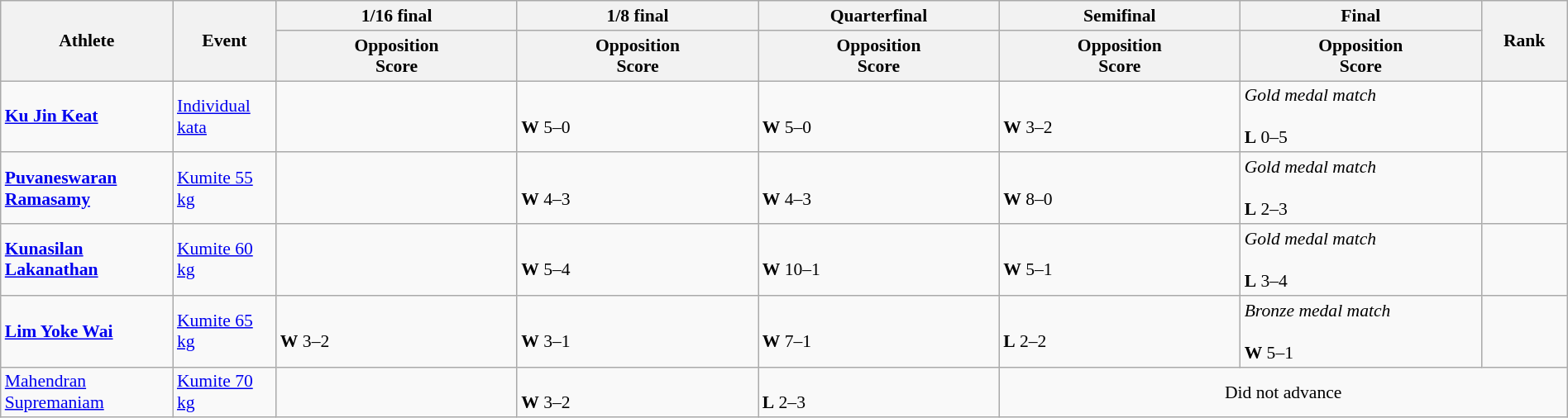<table class="wikitable" width="100%" style="text-align:left; font-size:90%">
<tr>
<th rowspan=2 width="10%">Athlete</th>
<th rowspan=2 width="6%">Event</th>
<th width="14%">1/16 final</th>
<th width="14%">1/8 final</th>
<th width="14%">Quarterfinal</th>
<th width="14%">Semifinal</th>
<th width="14%">Final</th>
<th rowspan=2 width="5%">Rank</th>
</tr>
<tr>
<th>Opposition<br>Score</th>
<th>Opposition<br>Score</th>
<th>Opposition<br>Score</th>
<th>Opposition<br>Score</th>
<th>Opposition<br>Score</th>
</tr>
<tr>
<td><strong><a href='#'>Ku Jin Keat</a></strong></td>
<td><a href='#'>Individual kata</a></td>
<td></td>
<td><br><strong>W</strong> 5–0</td>
<td><br><strong>W</strong> 5–0</td>
<td><br><strong>W</strong> 3–2</td>
<td><em>Gold medal match</em><br><br><strong>L</strong> 0–5</td>
<td align=center></td>
</tr>
<tr>
<td><strong><a href='#'>Puvaneswaran Ramasamy</a></strong></td>
<td><a href='#'>Kumite 55 kg</a></td>
<td></td>
<td><br><strong>W</strong> 4–3</td>
<td><br><strong>W</strong> 4–3</td>
<td><br><strong>W</strong> 8–0</td>
<td><em>Gold medal match</em><br><br><strong>L</strong> 2–3</td>
<td align=center></td>
</tr>
<tr>
<td><strong><a href='#'>Kunasilan Lakanathan</a></strong></td>
<td><a href='#'>Kumite 60 kg</a></td>
<td></td>
<td><br><strong>W</strong> 5–4</td>
<td><br><strong>W</strong> 10–1</td>
<td><br><strong>W</strong> 5–1</td>
<td><em>Gold medal match</em><br><br><strong>L</strong> 3–4</td>
<td align=center></td>
</tr>
<tr>
<td><strong><a href='#'>Lim Yoke Wai</a></strong></td>
<td><a href='#'>Kumite 65 kg</a></td>
<td><br><strong>W</strong> 3–2</td>
<td><br><strong>W</strong> 3–1</td>
<td><br><strong>W</strong> 7–1</td>
<td><br><strong>L</strong> 2–2</td>
<td><em>Bronze medal match</em><br><br><strong>W</strong> 5–1</td>
<td align=center></td>
</tr>
<tr>
<td><a href='#'>Mahendran Supremaniam</a></td>
<td><a href='#'>Kumite 70 kg</a></td>
<td></td>
<td><br><strong>W</strong> 3–2</td>
<td><br><strong>L</strong> 2–3</td>
<td colspan=3 align=center>Did not advance</td>
</tr>
</table>
